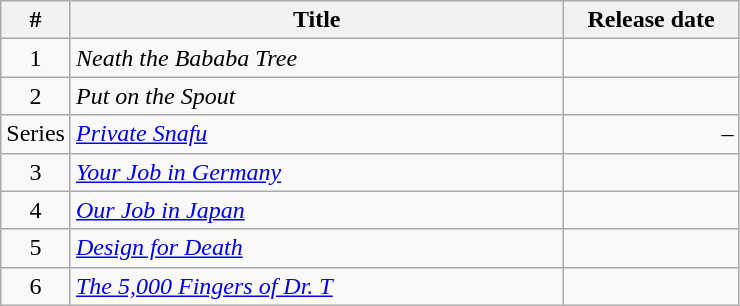<table class="wikitable sortable">
<tr>
<th width=10>#</th>
<th width=321>Title</th>
<th width=110>Release date</th>
</tr>
<tr>
<td align="center">1</td>
<td><em>Neath the Bababa Tree</em></td>
<td align="right"></td>
</tr>
<tr>
<td align="center">2</td>
<td><em>Put on the Spout</em></td>
<td align="right"></td>
</tr>
<tr>
<td align="center">Series</td>
<td><em><a href='#'>Private Snafu</a> </em></td>
<td align="right">–</td>
</tr>
<tr>
<td align="center">3</td>
<td><em><a href='#'>Your Job in Germany</a></em></td>
<td align="right"></td>
</tr>
<tr>
<td align="center">4</td>
<td><em><a href='#'>Our Job in Japan</a></em></td>
<td align="right"></td>
</tr>
<tr>
<td align="center">5</td>
<td><em><a href='#'>Design for Death</a></em></td>
<td align="right"></td>
</tr>
<tr>
<td align="center">6</td>
<td><em><a href='#'>The 5,000 Fingers of Dr. T</a></em></td>
<td align="right"></td>
</tr>
</table>
